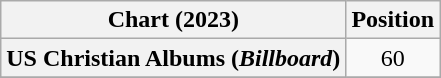<table class="wikitable plainrowheaders" style="text-align:center">
<tr>
<th scope="col">Chart (2023)</th>
<th scope="col">Position</th>
</tr>
<tr>
<th scope="row">US Christian Albums (<em>Billboard</em>)</th>
<td>60</td>
</tr>
<tr>
</tr>
</table>
